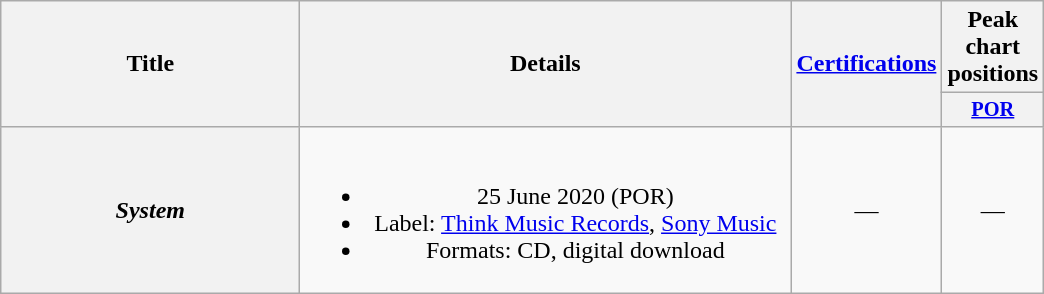<table class="wikitable plainrowheaders" style="text-align:center;">
<tr>
<th rowspan="2" scope="col" style="width:12em;">Title</th>
<th rowspan="2" scope="col" style="width:20em;">Details</th>
<th rowspan="2" scope="col"><a href='#'>Certifications</a></th>
<th colspan="1" scope="col">Peak chart positions</th>
</tr>
<tr>
<th scope="col" style="width:3em;font-size:85%;"><a href='#'>POR</a><br></th>
</tr>
<tr>
<th scope="row"><em>System</em> </th>
<td><br><ul><li>25 June 2020 <span>(POR)</span></li><li>Label: <a href='#'>Think Music Records</a>, <a href='#'>Sony Music</a></li><li>Formats: CD, digital download</li></ul></td>
<td>—</td>
<td>—</td>
</tr>
</table>
